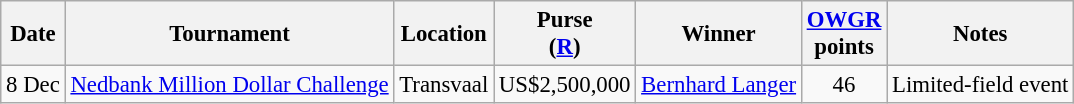<table class="wikitable" style="font-size:95%">
<tr>
<th>Date</th>
<th>Tournament</th>
<th>Location</th>
<th>Purse<br>(<a href='#'>R</a>)</th>
<th>Winner</th>
<th><a href='#'>OWGR</a><br>points</th>
<th>Notes</th>
</tr>
<tr>
<td>8 Dec</td>
<td><a href='#'>Nedbank Million Dollar Challenge</a></td>
<td>Transvaal</td>
<td align=right>US$2,500,000</td>
<td> <a href='#'>Bernhard Langer</a></td>
<td align=center>46</td>
<td>Limited-field event</td>
</tr>
</table>
